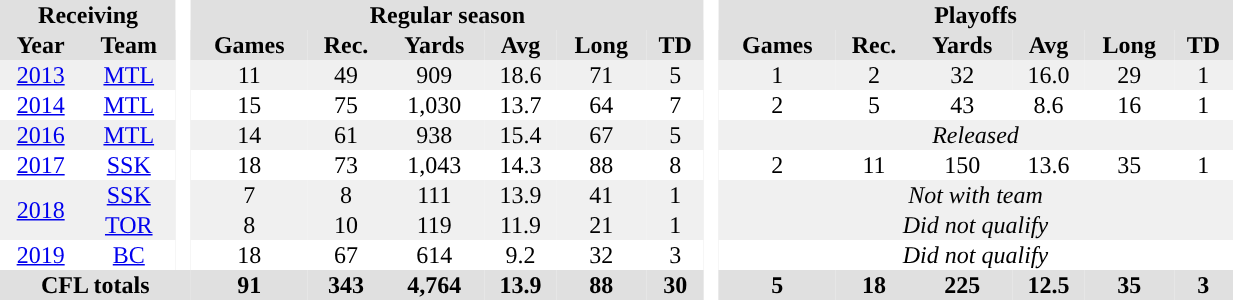<table border="0" cellpadding="1" cellspacing="0"  style="width:65%; text-align:center;">
<tr style="background:#e0e0e0;">
<th colspan="2">Receiving</th>
<th rowspan="99" style="background:#fff;"> </th>
<th colspan="6">Regular season</th>
<th rowspan="99" style="background:#fff;"> </th>
<th colspan="6">Playoffs</th>
</tr>
<tr style="background:#e0e0e0;">
<th>Year</th>
<th>Team</th>
<th>Games</th>
<th>Rec.</th>
<th>Yards</th>
<th>Avg</th>
<th>Long</th>
<th>TD</th>
<th>Games</th>
<th>Rec.</th>
<th>Yards</th>
<th>Avg</th>
<th>Long</th>
<th>TD</th>
</tr>
<tr style="text-align:center;">
</tr>
<tr style="text-align:center; background:#f0f0f0;">
<td><a href='#'>2013</a></td>
<td><a href='#'>MTL</a></td>
<td>11</td>
<td>49</td>
<td>909</td>
<td>18.6</td>
<td>71</td>
<td>5</td>
<td>1</td>
<td>2</td>
<td>32</td>
<td>16.0</td>
<td>29</td>
<td>1</td>
</tr>
<tr style="text-align:center;">
<td><a href='#'>2014</a></td>
<td><a href='#'>MTL</a></td>
<td>15</td>
<td>75</td>
<td>1,030</td>
<td>13.7</td>
<td>64</td>
<td>7</td>
<td>2</td>
<td>5</td>
<td>43</td>
<td>8.6</td>
<td>16</td>
<td>1</td>
</tr>
<tr style="text-align:center; background:#f0f0f0;">
<td><a href='#'>2016</a></td>
<td><a href='#'>MTL</a></td>
<td>14</td>
<td>61</td>
<td>938</td>
<td>15.4</td>
<td>67</td>
<td>5</td>
<td colspan="6"><em>Released</em></td>
</tr>
<tr style="text-align:center;">
<td><a href='#'>2017</a></td>
<td><a href='#'>SSK</a></td>
<td>18</td>
<td>73</td>
<td>1,043</td>
<td>14.3</td>
<td>88</td>
<td>8</td>
<td>2</td>
<td>11</td>
<td>150</td>
<td>13.6</td>
<td>35</td>
<td>1</td>
</tr>
<tr style="text-align:center; background:#f0f0f0;">
<td rowspan="2" style="text-align: center;" valign="middle"><a href='#'>2018</a></td>
<td><a href='#'>SSK</a></td>
<td>7</td>
<td>8</td>
<td>111</td>
<td>13.9</td>
<td>41</td>
<td>1</td>
<td colspan="6"><em>Not with team</em></td>
</tr>
<tr style="text-align:center; background:#f0f0f0;">
<td><a href='#'>TOR</a></td>
<td>8</td>
<td>10</td>
<td>119</td>
<td>11.9</td>
<td>21</td>
<td>1</td>
<td colspan="6"><em>Did not qualify</em></td>
</tr>
<tr style="text-align:center;">
<td><a href='#'>2019</a></td>
<td><a href='#'>BC</a></td>
<td>18</td>
<td>67</td>
<td>614</td>
<td>9.2</td>
<td>32</td>
<td>3</td>
<td colspan="6"><em>Did not qualify</em></td>
</tr>
<tr style="background:#e0e0e0;">
<th colspan="3">CFL totals</th>
<th>91</th>
<th>343</th>
<th>4,764</th>
<th>13.9</th>
<th>88</th>
<th>30</th>
<th>5</th>
<th>18</th>
<th>225</th>
<th>12.5</th>
<th>35</th>
<th>3</th>
</tr>
</table>
